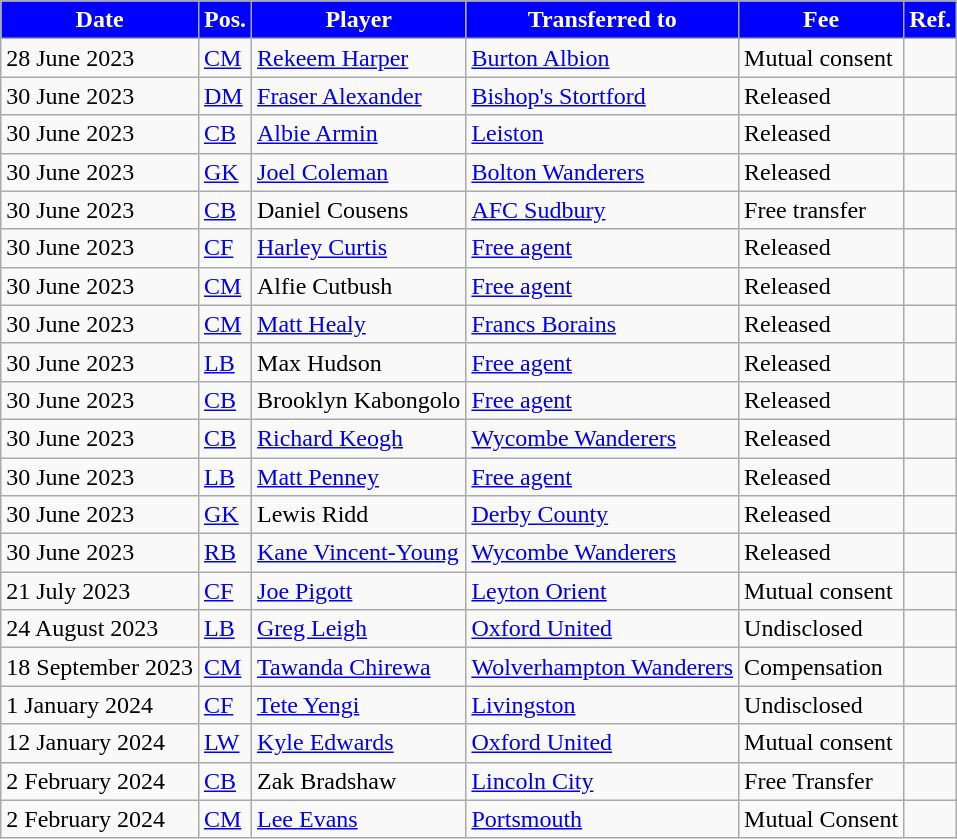<table class="wikitable plainrowheaders sortable">
<tr>
<th style="background:blue; color:white">Date</th>
<th style="background:blue; color:white">Pos.</th>
<th style="background:blue; color:white">Player</th>
<th style="background:blue; color:white">Transferred to</th>
<th style="background:blue; color:white">Fee</th>
<th style="background:blue; color:white">Ref.</th>
</tr>
<tr>
<td>28 June 2023</td>
<td><a href='#'>CM</a></td>
<td> <a href='#'>Rekeem Harper</a></td>
<td> <a href='#'>Burton Albion</a></td>
<td>Mutual consent</td>
<td></td>
</tr>
<tr>
<td>30 June 2023</td>
<td><a href='#'>DM</a></td>
<td> <a href='#'>Fraser Alexander</a></td>
<td> <a href='#'>Bishop's Stortford</a></td>
<td>Released</td>
<td></td>
</tr>
<tr>
<td>30 June 2023</td>
<td><a href='#'>CB</a></td>
<td> <a href='#'>Albie Armin</a></td>
<td> <a href='#'>Leiston</a></td>
<td>Released</td>
<td></td>
</tr>
<tr>
<td>30 June 2023</td>
<td><a href='#'>GK</a></td>
<td> <a href='#'>Joel Coleman</a></td>
<td> <a href='#'>Bolton Wanderers</a></td>
<td>Released</td>
<td></td>
</tr>
<tr>
<td>30 June 2023</td>
<td><a href='#'>CB</a></td>
<td> Daniel Cousens</td>
<td> <a href='#'>AFC Sudbury</a></td>
<td>Free transfer</td>
<td></td>
</tr>
<tr>
<td>30 June 2023</td>
<td><a href='#'>CF</a></td>
<td> <a href='#'>Harley Curtis</a></td>
<td><a href='#'>Free agent</a></td>
<td>Released</td>
<td></td>
</tr>
<tr>
<td>30 June 2023</td>
<td><a href='#'>CM</a></td>
<td> Alfie Cutbush</td>
<td><a href='#'>Free agent</a></td>
<td>Released</td>
<td></td>
</tr>
<tr>
<td>30 June 2023</td>
<td><a href='#'>CM</a></td>
<td> <a href='#'>Matt Healy</a></td>
<td> <a href='#'>Francs Borains</a></td>
<td>Released</td>
<td></td>
</tr>
<tr>
<td>30 June 2023</td>
<td><a href='#'>LB</a></td>
<td> Max Hudson</td>
<td><a href='#'>Free agent</a></td>
<td>Released</td>
<td></td>
</tr>
<tr>
<td>30 June 2023</td>
<td><a href='#'>CB</a></td>
<td> Brooklyn Kabongolo</td>
<td><a href='#'>Free agent</a></td>
<td>Released</td>
<td></td>
</tr>
<tr>
<td>30 June 2023</td>
<td><a href='#'>CB</a></td>
<td> <a href='#'>Richard Keogh</a></td>
<td> <a href='#'>Wycombe Wanderers</a></td>
<td>Released</td>
<td></td>
</tr>
<tr>
<td>30 June 2023</td>
<td><a href='#'>LB</a></td>
<td> <a href='#'>Matt Penney</a></td>
<td><a href='#'>Free agent</a></td>
<td>Released</td>
<td></td>
</tr>
<tr>
<td>30 June 2023</td>
<td><a href='#'>GK</a></td>
<td> Lewis Ridd</td>
<td> <a href='#'>Derby County</a></td>
<td>Released</td>
<td></td>
</tr>
<tr>
<td>30 June 2023</td>
<td><a href='#'>RB</a></td>
<td> <a href='#'>Kane Vincent-Young</a></td>
<td> <a href='#'>Wycombe Wanderers</a></td>
<td>Released</td>
<td></td>
</tr>
<tr>
<td>21 July 2023</td>
<td><a href='#'>CF</a></td>
<td> <a href='#'>Joe Pigott</a></td>
<td> <a href='#'>Leyton Orient</a></td>
<td>Mutual consent</td>
<td></td>
</tr>
<tr>
<td>24 August 2023</td>
<td><a href='#'>LB</a></td>
<td> <a href='#'>Greg Leigh</a></td>
<td> <a href='#'>Oxford United</a></td>
<td>Undisclosed</td>
<td></td>
</tr>
<tr>
<td>18 September 2023</td>
<td><a href='#'>CM</a></td>
<td> <a href='#'>Tawanda Chirewa</a></td>
<td> <a href='#'>Wolverhampton Wanderers</a></td>
<td>Compensation</td>
<td></td>
</tr>
<tr>
<td>1 January 2024</td>
<td><a href='#'>CF</a></td>
<td> <a href='#'>Tete Yengi</a></td>
<td> <a href='#'>Livingston</a></td>
<td>Undisclosed</td>
<td></td>
</tr>
<tr>
<td>12 January 2024</td>
<td><a href='#'>LW</a></td>
<td> <a href='#'>Kyle Edwards</a></td>
<td> <a href='#'>Oxford United</a></td>
<td>Mutual consent</td>
<td></td>
</tr>
<tr>
<td>2 February 2024</td>
<td><a href='#'>CB</a></td>
<td> Zak Bradshaw</td>
<td> <a href='#'>Lincoln City</a></td>
<td>Free Transfer</td>
<td></td>
</tr>
<tr>
<td>2 February 2024</td>
<td><a href='#'>CM</a></td>
<td> <a href='#'>Lee Evans</a></td>
<td> <a href='#'>Portsmouth</a></td>
<td>Mutual Consent</td>
<td></td>
</tr>
</table>
